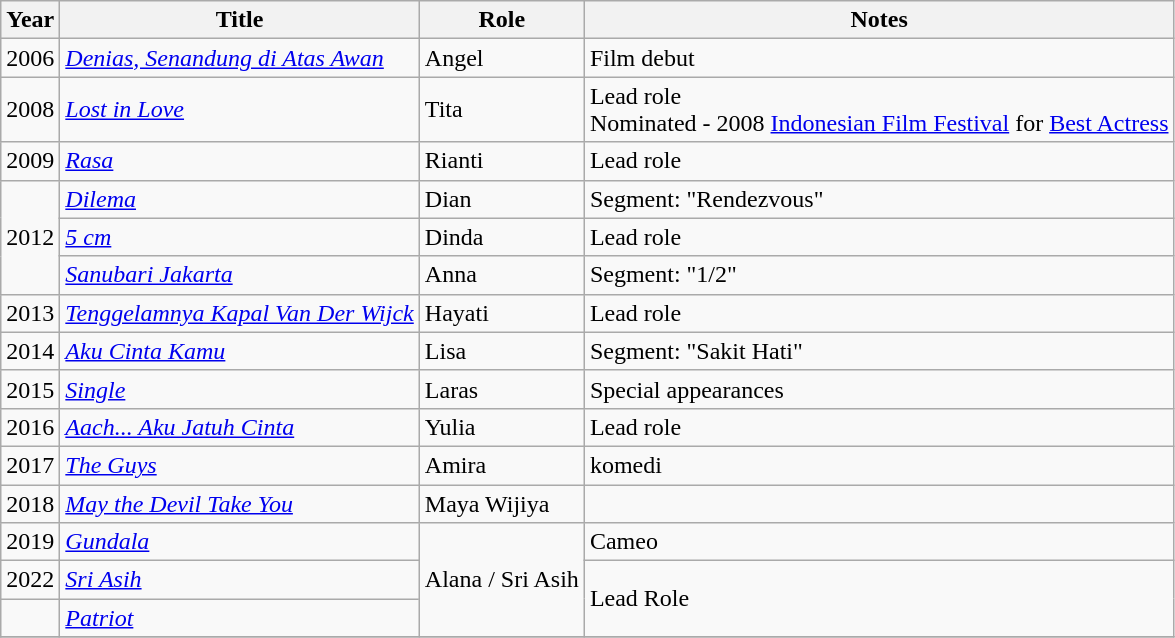<table class="wikitable">
<tr>
<th>Year</th>
<th>Title</th>
<th>Role</th>
<th>Notes</th>
</tr>
<tr>
<td>2006</td>
<td><em><a href='#'>Denias, Senandung di Atas Awan</a></em></td>
<td>Angel</td>
<td>Film debut</td>
</tr>
<tr>
<td>2008</td>
<td><em><a href='#'>Lost in Love</a></em></td>
<td>Tita</td>
<td>Lead role<br>Nominated - 2008 <a href='#'>Indonesian Film Festival</a> for <a href='#'>Best Actress</a></td>
</tr>
<tr>
<td>2009</td>
<td><em><a href='#'>Rasa</a></em></td>
<td>Rianti</td>
<td>Lead role</td>
</tr>
<tr>
<td rowspan="3">2012</td>
<td><em><a href='#'>Dilema</a></em></td>
<td>Dian</td>
<td>Segment: "Rendezvous"</td>
</tr>
<tr>
<td><em><a href='#'>5 cm</a></em></td>
<td>Dinda</td>
<td>Lead role</td>
</tr>
<tr>
<td><em><a href='#'>Sanubari Jakarta</a></em></td>
<td>Anna</td>
<td>Segment: "1/2"</td>
</tr>
<tr>
<td>2013</td>
<td><em><a href='#'>Tenggelamnya Kapal Van Der Wijck</a></em></td>
<td>Hayati</td>
<td>Lead role</td>
</tr>
<tr>
<td>2014</td>
<td><em><a href='#'>Aku Cinta Kamu</a></em></td>
<td>Lisa</td>
<td>Segment: "Sakit Hati"</td>
</tr>
<tr>
<td>2015</td>
<td><em><a href='#'>Single</a></em></td>
<td>Laras</td>
<td>Special appearances</td>
</tr>
<tr>
<td>2016</td>
<td><em><a href='#'>Aach... Aku Jatuh Cinta</a></em></td>
<td>Yulia</td>
<td>Lead role</td>
</tr>
<tr>
<td>2017</td>
<td><em><a href='#'>The Guys</a></em></td>
<td>Amira</td>
<td>komedi</td>
</tr>
<tr>
<td>2018</td>
<td><em><a href='#'>May the Devil Take You</a></em></td>
<td>Maya Wijiya</td>
<td></td>
</tr>
<tr>
<td>2019</td>
<td><em><a href='#'>Gundala</a></em></td>
<td rowspan="3">Alana / Sri Asih</td>
<td>Cameo</td>
</tr>
<tr>
<td>2022</td>
<td><em><a href='#'>Sri Asih</a></em></td>
<td rowspan="2">Lead Role</td>
</tr>
<tr>
<td></td>
<td><em><a href='#'>Patriot</a></td>
</tr>
<tr>
</tr>
</table>
